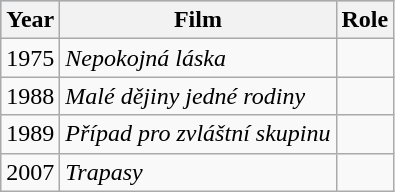<table class="wikitable">
<tr style="background:#B0C4DE;">
<th>Year</th>
<th>Film</th>
<th>Role</th>
</tr>
<tr>
<td>1975</td>
<td><em>Nepokojná láska</em></td>
<td></td>
</tr>
<tr>
<td>1988</td>
<td><em>Malé dějiny jedné rodiny </em></td>
<td></td>
</tr>
<tr>
<td>1989</td>
<td><em>Případ pro zvláštní skupinu </em></td>
<td></td>
</tr>
<tr>
<td>2007</td>
<td><em>Trapasy </em></td>
<td></td>
</tr>
</table>
